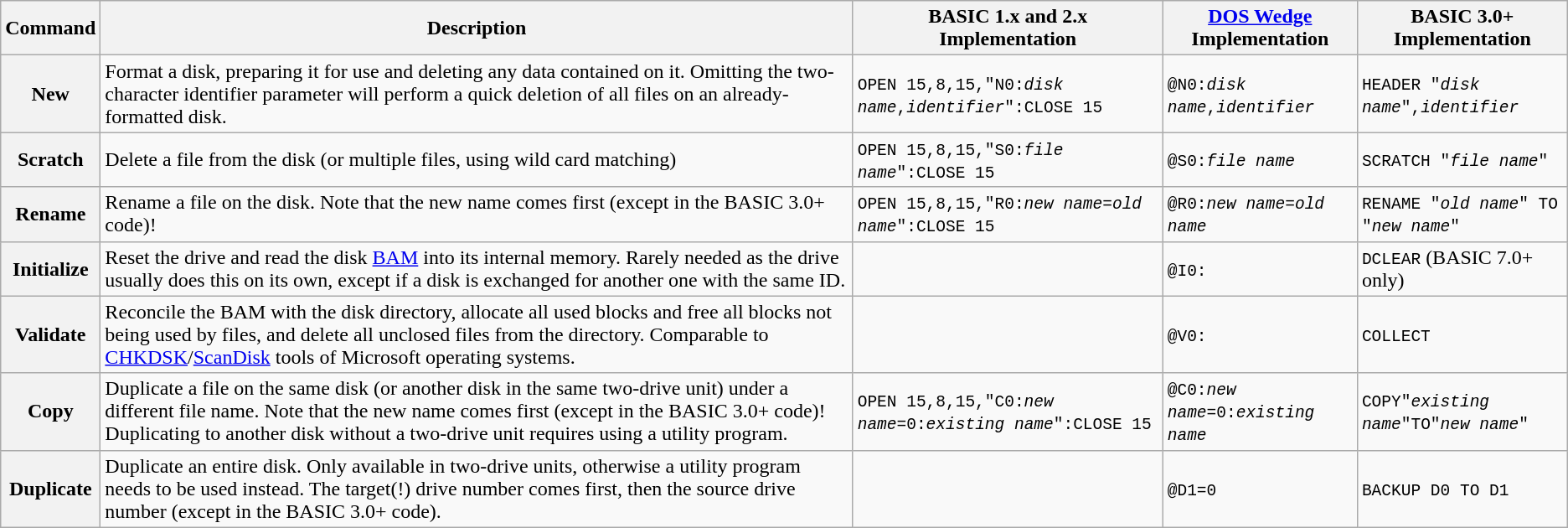<table class="wikitable" style="width: auto;">
<tr>
<th>Command</th>
<th>Description</th>
<th>BASIC 1.x and 2.x Implementation</th>
<th><a href='#'>DOS Wedge</a> Implementation</th>
<th>BASIC 3.0+ Implementation</th>
</tr>
<tr>
<th>New</th>
<td>Format a disk, preparing it for use and deleting any data contained on it. Omitting the two-character identifier parameter will perform a quick deletion of all files on an already-formatted disk.</td>
<td><code>OPEN 15,8,15,"N0:<em>disk name</em>,<em>identifier</em>":CLOSE 15</code></td>
<td><code>@N0:<em>disk name</em>,<em>identifier</em></code></td>
<td><code>HEADER "<em>disk name</em>",<em>identifier</em></code></td>
</tr>
<tr>
<th>Scratch</th>
<td>Delete a file from the disk (or multiple files, using wild card matching)</td>
<td><code>OPEN 15,8,15,"S0:<em>file name</em>":CLOSE 15</code></td>
<td><code>@S0:<em>file name</em></code></td>
<td><code>SCRATCH "<em>file name</em>"</code></td>
</tr>
<tr>
<th>Rename</th>
<td>Rename a file on the disk. Note that the new name comes first (except in the BASIC 3.0+ code)!</td>
<td><code>OPEN 15,8,15,"R0:<em>new name</em>=<em>old name</em>":CLOSE 15</code></td>
<td><code>@R0:<em>new name</em>=<em>old name</em></code></td>
<td><code>RENAME "<em>old name</em>" TO "<em>new name</em>"</code></td>
</tr>
<tr>
<th>Initialize</th>
<td>Reset the drive and read the disk <a href='#'>BAM</a> into its internal memory. Rarely needed as the drive usually does this on its own, except if a disk is exchanged for another one with the same ID.</td>
<td></td>
<td><code>@I0:</code></td>
<td><code>DCLEAR</code> (BASIC 7.0+ only)</td>
</tr>
<tr>
<th>Validate</th>
<td>Reconcile the BAM with the disk directory, allocate all used blocks and free all blocks not being used by files, and delete all unclosed files from the directory. Comparable to <a href='#'>CHKDSK</a>/<a href='#'>ScanDisk</a> tools of Microsoft operating systems.</td>
<td></td>
<td><code>@V0:</code></td>
<td><code>COLLECT</code></td>
</tr>
<tr>
<th>Copy</th>
<td>Duplicate a file on the same disk (or another disk in the same two-drive unit) under a different file name. Note that the new name comes first (except in the BASIC 3.0+ code)! Duplicating to another disk without a two-drive unit requires using a utility program.</td>
<td><code>OPEN 15,8,15,"C0:<em>new name</em>=0:<em>existing name</em>":CLOSE 15</code></td>
<td><code>@C0:<em>new name</em>=0:<em>existing name</em></code></td>
<td><code>COPY"<em>existing name</em>"TO"<em>new name</em>"</code></td>
</tr>
<tr>
<th>Duplicate</th>
<td>Duplicate an entire disk. Only available in two-drive units, otherwise a utility program needs to be used instead. The target(!) drive number comes first, then the source drive number (except in the BASIC 3.0+ code).</td>
<td></td>
<td><code>@D1=0</code></td>
<td><code>BACKUP D0 TO D1</code></td>
</tr>
</table>
